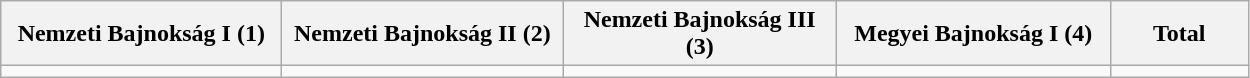<table class="wikitable">
<tr>
<th width=180>Nemzeti Bajnokság I (1)</th>
<th width=180>Nemzeti Bajnokság II (2)</th>
<th width=175>Nemzeti Bajnokság III (3)</th>
<th width=175>Megyei Bajnokság I (4)</th>
<th width=85>Total</th>
</tr>
<tr>
<td></td>
<td></td>
<td></td>
<td></td>
<td></td>
</tr>
</table>
